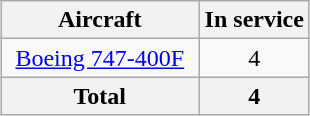<table class="wikitable" style="margin:1em auto; border-collapse:collapse;text-align:center">
<tr>
<th style="width:125px;">Aircraft</th>
<th>In service</th>
</tr>
<tr>
<td><a href='#'>Boeing 747-400F</a></td>
<td>4</td>
</tr>
<tr>
<th>Total</th>
<th>4</th>
</tr>
</table>
